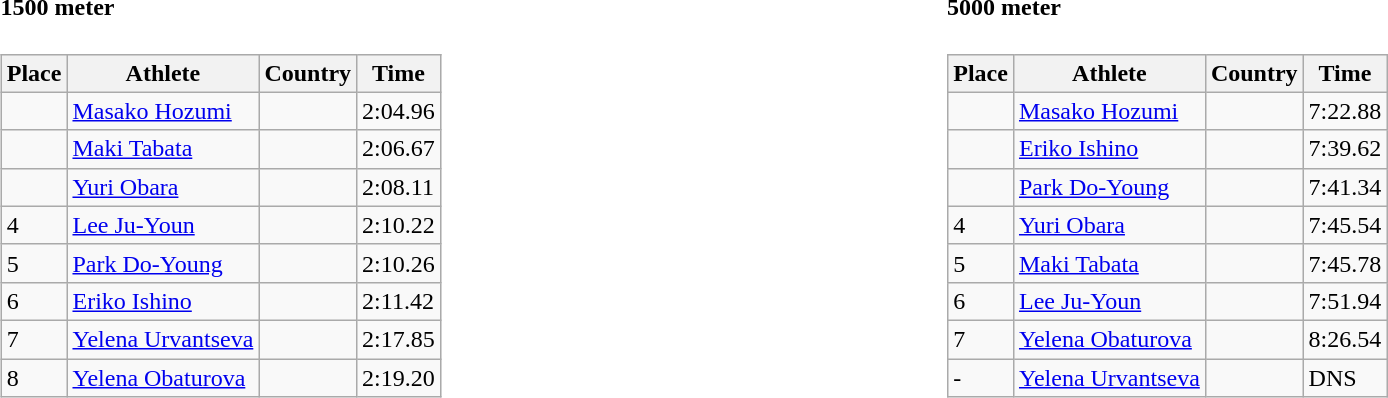<table width=100%>
<tr>
<td width=50% align=left valign=top><br><h4>1500 meter</h4><table class="wikitable">
<tr>
<th>Place</th>
<th>Athlete</th>
<th>Country</th>
<th>Time</th>
</tr>
<tr>
<td></td>
<td><a href='#'>Masako Hozumi</a></td>
<td></td>
<td>2:04.96</td>
</tr>
<tr>
<td></td>
<td><a href='#'>Maki Tabata</a></td>
<td></td>
<td>2:06.67</td>
</tr>
<tr>
<td></td>
<td><a href='#'>Yuri Obara</a></td>
<td></td>
<td>2:08.11</td>
</tr>
<tr>
<td>4</td>
<td><a href='#'>Lee Ju-Youn</a></td>
<td></td>
<td>2:10.22</td>
</tr>
<tr>
<td>5</td>
<td><a href='#'>Park Do-Young</a></td>
<td></td>
<td>2:10.26</td>
</tr>
<tr>
<td>6</td>
<td><a href='#'>Eriko Ishino</a></td>
<td></td>
<td>2:11.42</td>
</tr>
<tr>
<td>7</td>
<td><a href='#'>Yelena Urvantseva</a></td>
<td></td>
<td>2:17.85</td>
</tr>
<tr>
<td>8</td>
<td><a href='#'>Yelena Obaturova</a></td>
<td></td>
<td>2:19.20</td>
</tr>
</table>
</td>
<td width=50% align=left valign=top><br><h4>5000 meter</h4><table class="wikitable">
<tr>
<th>Place</th>
<th>Athlete</th>
<th>Country</th>
<th>Time</th>
</tr>
<tr>
<td></td>
<td><a href='#'>Masako Hozumi</a></td>
<td></td>
<td>7:22.88</td>
</tr>
<tr>
<td></td>
<td><a href='#'>Eriko Ishino</a></td>
<td></td>
<td>7:39.62</td>
</tr>
<tr>
<td></td>
<td><a href='#'>Park Do-Young</a></td>
<td></td>
<td>7:41.34</td>
</tr>
<tr>
<td>4</td>
<td><a href='#'>Yuri Obara</a></td>
<td></td>
<td>7:45.54</td>
</tr>
<tr>
<td>5</td>
<td><a href='#'>Maki Tabata</a></td>
<td></td>
<td>7:45.78</td>
</tr>
<tr>
<td>6</td>
<td><a href='#'>Lee Ju-Youn</a></td>
<td></td>
<td>7:51.94</td>
</tr>
<tr>
<td>7</td>
<td><a href='#'>Yelena Obaturova</a></td>
<td></td>
<td>8:26.54</td>
</tr>
<tr>
<td>-</td>
<td><a href='#'>Yelena Urvantseva</a></td>
<td></td>
<td>DNS</td>
</tr>
</table>
</td>
</tr>
</table>
